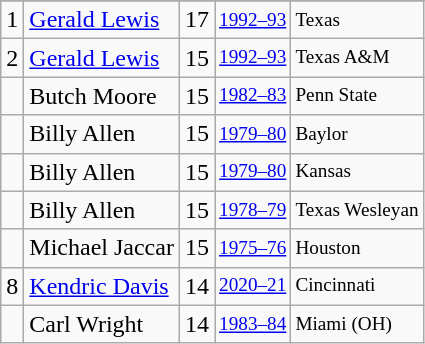<table class="wikitable">
<tr>
</tr>
<tr>
<td>1</td>
<td><a href='#'>Gerald Lewis</a></td>
<td>17</td>
<td style="font-size:80%;"><a href='#'>1992–93</a></td>
<td style="font-size:80%;">Texas</td>
</tr>
<tr>
<td>2</td>
<td><a href='#'>Gerald Lewis</a></td>
<td>15</td>
<td style="font-size:80%;"><a href='#'>1992–93</a></td>
<td style="font-size:80%;">Texas A&M</td>
</tr>
<tr>
<td></td>
<td>Butch Moore</td>
<td>15</td>
<td style="font-size:80%;"><a href='#'>1982–83</a></td>
<td style="font-size:80%;">Penn State</td>
</tr>
<tr>
<td></td>
<td>Billy Allen</td>
<td>15</td>
<td style="font-size:80%;"><a href='#'>1979–80</a></td>
<td style="font-size:80%;">Baylor</td>
</tr>
<tr>
<td></td>
<td>Billy Allen</td>
<td>15</td>
<td style="font-size:80%;"><a href='#'>1979–80</a></td>
<td style="font-size:80%;">Kansas</td>
</tr>
<tr>
<td></td>
<td>Billy Allen</td>
<td>15</td>
<td style="font-size:80%;"><a href='#'>1978–79</a></td>
<td style="font-size:80%;">Texas Wesleyan</td>
</tr>
<tr>
<td></td>
<td>Michael Jaccar</td>
<td>15</td>
<td style="font-size:80%;"><a href='#'>1975–76</a></td>
<td style="font-size:80%;">Houston</td>
</tr>
<tr>
<td>8</td>
<td><a href='#'>Kendric Davis</a></td>
<td>14</td>
<td style="font-size:80%;"><a href='#'>2020–21</a></td>
<td style="font-size:80%;">Cincinnati</td>
</tr>
<tr>
<td></td>
<td>Carl Wright</td>
<td>14</td>
<td style="font-size:80%;"><a href='#'>1983–84</a></td>
<td style="font-size:80%;">Miami (OH)</td>
</tr>
</table>
